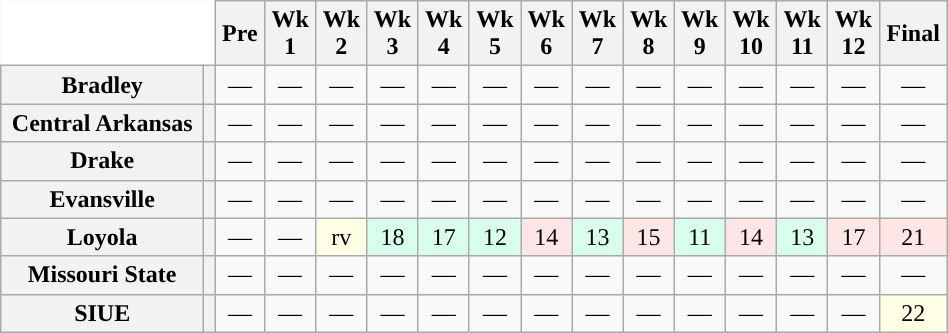<table class="wikitable" style="text-align:center; width:50%">
<tr>
<th colspan=2 style="background:white; border-top-style:hidden; border-left-style:hidden;"> </th>
<th>Pre</th>
<th>Wk<br>1</th>
<th>Wk<br>2</th>
<th>Wk<br>3</th>
<th>Wk<br>4</th>
<th>Wk<br>5</th>
<th>Wk<br>6</th>
<th>Wk<br>7</th>
<th>Wk<br>8</th>
<th>Wk<br>9</th>
<th>Wk<br>10</th>
<th>Wk<br>11</th>
<th>Wk<br>12</th>
<th>Final</th>
</tr>
<tr style="text-align:center;">
<th style="background:#">Bradley</th>
<th></th>
<td>—</td>
<td>—</td>
<td>—</td>
<td>—</td>
<td>—</td>
<td>—</td>
<td>—</td>
<td>—</td>
<td>—</td>
<td>—</td>
<td>—</td>
<td>—</td>
<td>—</td>
<td>—</td>
</tr>
<tr style="text-align:center;">
<th style="background:#">Central Arkansas</th>
<th></th>
<td>—</td>
<td>—</td>
<td>—</td>
<td>—</td>
<td>—</td>
<td>—</td>
<td>—</td>
<td>—</td>
<td>—</td>
<td>—</td>
<td>—</td>
<td>—</td>
<td>—</td>
<td>—</td>
</tr>
<tr style="text-align:center;">
<th style="background:#">Drake</th>
<th></th>
<td>—</td>
<td>—</td>
<td>—</td>
<td>—</td>
<td>—</td>
<td>—</td>
<td>—</td>
<td>—</td>
<td>—</td>
<td>—</td>
<td>—</td>
<td>—</td>
<td>—</td>
<td>—</td>
</tr>
<tr style="text-align:center;">
<th style="background:#">Evansville</th>
<th></th>
<td>—</td>
<td>—</td>
<td>—</td>
<td>—</td>
<td>—</td>
<td>—</td>
<td>—</td>
<td>—</td>
<td>—</td>
<td>—</td>
<td>—</td>
<td>—</td>
<td>—</td>
<td>—</td>
</tr>
<tr style="text-align:center;">
<th style="background:#">Loyola</th>
<th></th>
<td>—</td>
<td>—</td>
<td style="background:#FFFFE6">rv</td>
<td style="background:#D8FFEB">18</td>
<td style="background:#D8FFEB">17</td>
<td style="background:#D8FFEB">12</td>
<td style="background:#FFE6E6">14</td>
<td style="background:#D8FFEB">13</td>
<td style="background:#FFE6E6">15</td>
<td style="background:#D8FFEB">11</td>
<td style="background:#FFE6E6">14</td>
<td style="background:#D8FFEB">13</td>
<td style="background:#FFE6E6">17</td>
<td style="background:#FFE6E6">21</td>
</tr>
<tr style="text-align:center;">
<th style="background:#">Missouri State</th>
<th></th>
<td>—</td>
<td>—</td>
<td>—</td>
<td>—</td>
<td>—</td>
<td>—</td>
<td>—</td>
<td>—</td>
<td>—</td>
<td>—</td>
<td>—</td>
<td>—</td>
<td>—</td>
<td>—</td>
</tr>
<tr style="text-align:center;">
<th style="background:#">SIUE</th>
<th></th>
<td>—</td>
<td>—</td>
<td>—</td>
<td>—</td>
<td>—</td>
<td>—</td>
<td>—</td>
<td>—</td>
<td>—</td>
<td>—</td>
<td>—</td>
<td>—</td>
<td>—</td>
<td style="background:#FFFFE6">22</td>
</tr>
</table>
